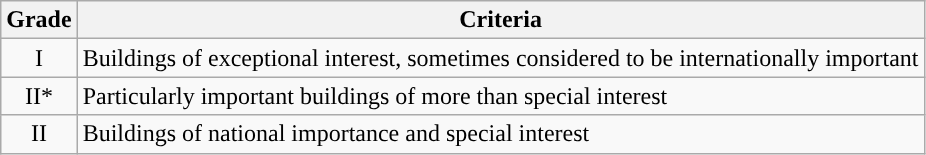<table class="wikitable">
<tr>
<th>Grade</th>
<th>Criteria</th>
</tr>
<tr>
<td align="center" >I</td>
<td>Buildings of exceptional interest, sometimes considered to be internationally important</td>
</tr>
<tr>
<td align="center" >II*</td>
<td>Particularly important buildings of more than special interest</td>
</tr>
<tr>
<td align="center" >II</td>
<td>Buildings of national importance and special interest</td>
</tr>
</table>
